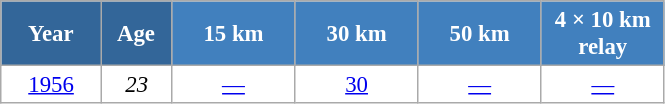<table class="wikitable" style="font-size:95%; text-align:center; border:grey solid 1px; border-collapse:collapse; background:#ffffff;">
<tr>
<th style="background-color:#369; color:white; width:60px;"> Year </th>
<th style="background-color:#369; color:white; width:40px;"> Age </th>
<th style="background-color:#4180be; color:white; width:75px;"> 15 km </th>
<th style="background-color:#4180be; color:white; width:75px;"> 30 km </th>
<th style="background-color:#4180be; color:white; width:75px;"> 50 km </th>
<th style="background-color:#4180be; color:white; width:75px;"> 4 × 10 km <br> relay </th>
</tr>
<tr>
<td><a href='#'>1956</a></td>
<td><em>23</em></td>
<td><a href='#'>—</a></td>
<td><a href='#'>30</a></td>
<td><a href='#'>—</a></td>
<td><a href='#'>—</a></td>
</tr>
</table>
